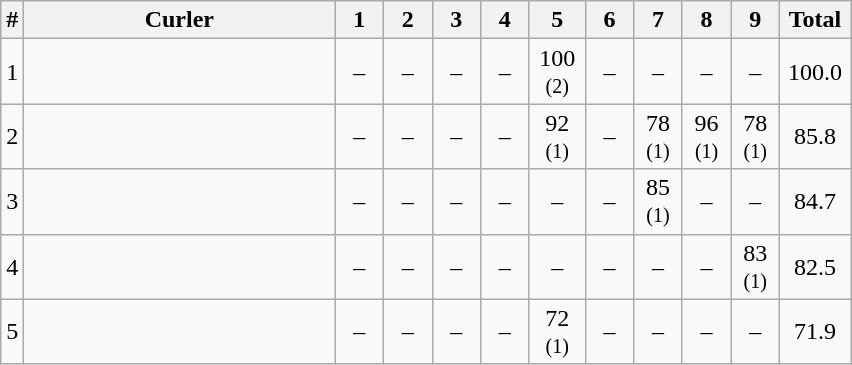<table class="wikitable sortable" style="text-align:center">
<tr>
<th>#</th>
<th width=200>Curler</th>
<th width=25>1</th>
<th width=25>2</th>
<th width=25>3</th>
<th width=25>4</th>
<th width=30>5</th>
<th width=25>6</th>
<th width=25>7</th>
<th width=25>8</th>
<th width=25>9</th>
<th width=40>Total</th>
</tr>
<tr>
<td>1</td>
<td align=left></td>
<td>–</td>
<td>–</td>
<td>–</td>
<td>–</td>
<td>100 <small>(2)</small></td>
<td>–</td>
<td>–</td>
<td>–</td>
<td>–</td>
<td>100.0</td>
</tr>
<tr>
<td>2</td>
<td align=left></td>
<td>–</td>
<td>–</td>
<td>–</td>
<td>–</td>
<td>92 <small>(1)</small></td>
<td>–</td>
<td>78 <small>(1)</small></td>
<td>96 <small>(1)</small></td>
<td>78 <small>(1)</small></td>
<td>85.8</td>
</tr>
<tr>
<td>3</td>
<td align=left></td>
<td>–</td>
<td>–</td>
<td>–</td>
<td>–</td>
<td>–</td>
<td>–</td>
<td>85 <small>(1)</small></td>
<td>–</td>
<td>–</td>
<td>84.7</td>
</tr>
<tr>
<td>4</td>
<td align=left></td>
<td>–</td>
<td>–</td>
<td>–</td>
<td>–</td>
<td>–</td>
<td>–</td>
<td>–</td>
<td>–</td>
<td>83 <small>(1)</small></td>
<td>82.5</td>
</tr>
<tr>
<td>5</td>
<td align=left></td>
<td>–</td>
<td>–</td>
<td>–</td>
<td>–</td>
<td>72 <small>(1)</small></td>
<td>–</td>
<td>–</td>
<td>–</td>
<td>–</td>
<td>71.9</td>
</tr>
</table>
